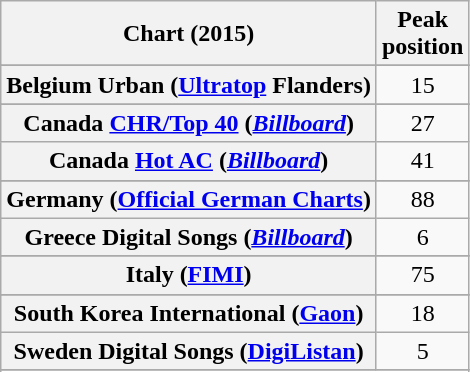<table class="wikitable plainrowheaders sortable" style="text-align:center;">
<tr>
<th>Chart (2015)</th>
<th>Peak<br>position</th>
</tr>
<tr>
</tr>
<tr>
</tr>
<tr>
</tr>
<tr>
</tr>
<tr>
<th scope="row">Belgium Urban (<a href='#'>Ultratop</a> Flanders)</th>
<td>15</td>
</tr>
<tr>
</tr>
<tr>
<th scope="row">Canada <a href='#'>CHR/Top 40</a> (<em><a href='#'>Billboard</a></em>)</th>
<td>27</td>
</tr>
<tr>
<th scope="row">Canada <a href='#'>Hot AC</a> (<em><a href='#'>Billboard</a></em>)</th>
<td>41</td>
</tr>
<tr>
</tr>
<tr>
</tr>
<tr>
</tr>
<tr>
</tr>
<tr>
</tr>
<tr>
<th scope="row">Germany (<a href='#'>Official German Charts</a>)</th>
<td>88</td>
</tr>
<tr>
<th scope="row">Greece Digital Songs (<em><a href='#'>Billboard</a></em>)</th>
<td>6</td>
</tr>
<tr>
</tr>
<tr>
</tr>
<tr>
<th scope="row">Italy (<a href='#'>FIMI</a>)</th>
<td>75</td>
</tr>
<tr>
</tr>
<tr>
</tr>
<tr>
</tr>
<tr>
<th scope="row">South Korea International (<a href='#'>Gaon</a>)</th>
<td style="text-align:center;">18</td>
</tr>
<tr>
<th scope="row">Sweden Digital Songs (<a href='#'>DigiListan</a>)</th>
<td>5</td>
</tr>
<tr>
</tr>
<tr>
</tr>
<tr>
</tr>
<tr>
</tr>
</table>
